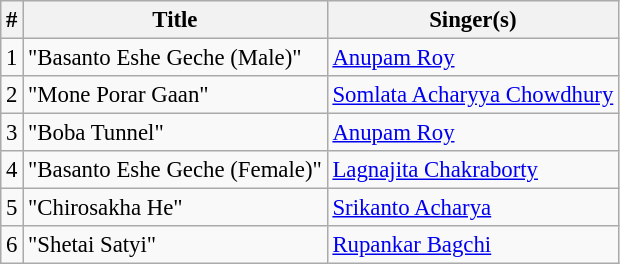<table class="wikitable" style="font-size:95%;">
<tr>
<th>#</th>
<th>Title</th>
<th>Singer(s)</th>
</tr>
<tr>
<td>1</td>
<td>"Basanto Eshe Geche (Male)"</td>
<td><a href='#'>Anupam Roy</a></td>
</tr>
<tr>
<td>2</td>
<td>"Mone Porar Gaan"</td>
<td><a href='#'>Somlata Acharyya Chowdhury</a></td>
</tr>
<tr>
<td>3</td>
<td>"Boba Tunnel"</td>
<td><a href='#'>Anupam Roy</a></td>
</tr>
<tr>
<td>4</td>
<td>"Basanto Eshe Geche (Female)"</td>
<td><a href='#'>Lagnajita Chakraborty</a></td>
</tr>
<tr>
<td>5</td>
<td>"Chirosakha He"</td>
<td><a href='#'>Srikanto Acharya</a></td>
</tr>
<tr>
<td>6</td>
<td>"Shetai Satyi"</td>
<td><a href='#'>Rupankar Bagchi</a></td>
</tr>
</table>
